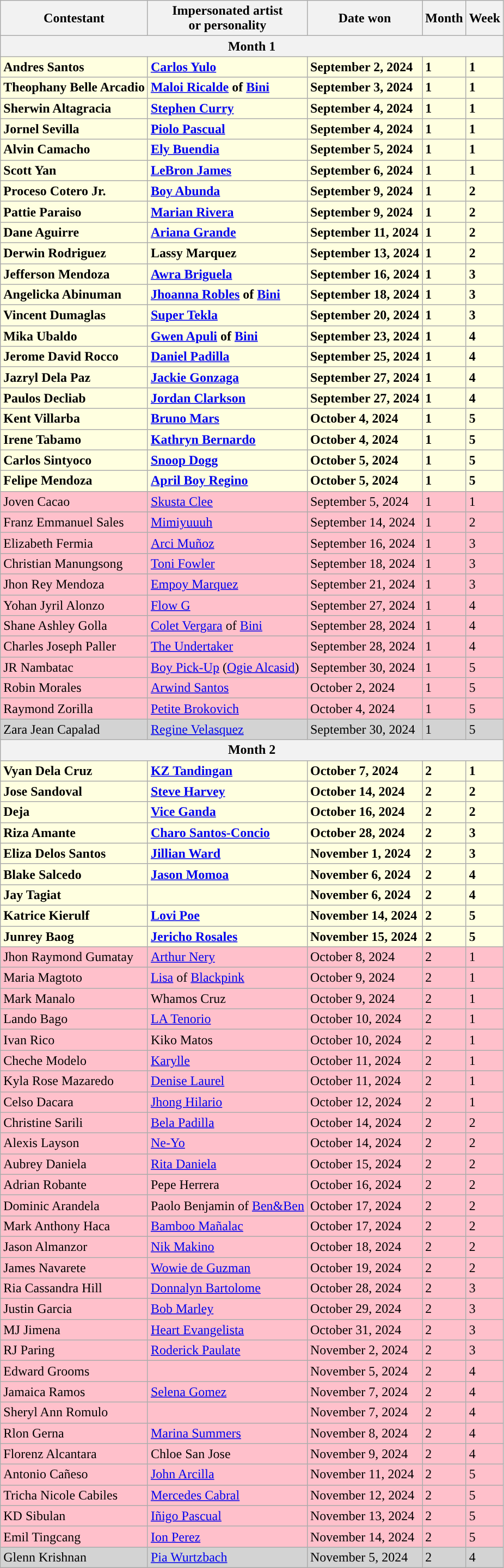<table class="wikitable collapsible ">
<tr>
<th>Contestant</th>
<th>Impersonated artist<br>or personality</th>
<th>Date won</th>
<th>Month</th>
<th>Week</th>
</tr>
<tr>
<th colspan="5">Month 1</th>
</tr>
<tr style="background:#FFFFE0;">
<td><strong>Andres Santos</strong></td>
<td><strong><a href='#'>Carlos Yulo</a></strong></td>
<td><strong>September 2, 2024</strong></td>
<td><strong>1</strong></td>
<td><strong>1</strong></td>
</tr>
<tr style="background:#FFFFE0;">
<td><strong>Theophany Belle Arcadio</strong></td>
<td><strong><a href='#'>Maloi Ricalde</a> of <a href='#'>Bini</a></strong></td>
<td><strong>September 3, 2024</strong></td>
<td><strong>1</strong></td>
<td><strong>1</strong></td>
</tr>
<tr style="background:#FFFFE0;">
<td><strong>Sherwin Altagracia</strong></td>
<td><strong><a href='#'>Stephen Curry</a></strong></td>
<td><strong>September 4, 2024</strong></td>
<td><strong>1</strong></td>
<td><strong>1</strong></td>
</tr>
<tr style="background:#FFFFE0;">
<td><strong>Jornel Sevilla</strong></td>
<td><strong><a href='#'>Piolo Pascual</a></strong></td>
<td><strong>September 4, 2024</strong></td>
<td><strong>1</strong></td>
<td><strong>1</strong></td>
</tr>
<tr style="background:#FFFFE0;">
<td><strong>Alvin Camacho</strong></td>
<td><strong><a href='#'>Ely Buendia</a></strong></td>
<td><strong>September 5, 2024</strong></td>
<td><strong>1</strong></td>
<td><strong>1</strong></td>
</tr>
<tr style="background:#FFFFE0;">
<td><strong>Scott Yan</strong></td>
<td><strong><a href='#'>LeBron James</a></strong></td>
<td><strong>September 6, 2024</strong></td>
<td><strong>1</strong></td>
<td><strong>1</strong></td>
</tr>
<tr style="background:#FFFFE0;">
<td><strong>Proceso Cotero Jr.</strong></td>
<td><strong><a href='#'>Boy Abunda</a></strong></td>
<td><strong>September 9, 2024</strong></td>
<td><strong>1</strong></td>
<td><strong>2</strong></td>
</tr>
<tr style="background:#FFFFE0;">
<td><strong>Pattie Paraiso</strong></td>
<td><strong><a href='#'>Marian Rivera</a></strong></td>
<td><strong>September 9, 2024</strong></td>
<td><strong>1</strong></td>
<td><strong>2</strong></td>
</tr>
<tr style="background:#FFFFE0;">
<td><strong>Dane Aguirre</strong></td>
<td><strong><a href='#'>Ariana Grande</a></strong></td>
<td><strong>September 11, 2024</strong></td>
<td><strong>1</strong></td>
<td><strong>2</strong></td>
</tr>
<tr style="background:#FFFFE0;">
<td><strong>Derwin Rodriguez</strong></td>
<td><strong>Lassy Marquez</strong></td>
<td><strong>September 13, 2024</strong></td>
<td><strong>1</strong></td>
<td><strong>2</strong></td>
</tr>
<tr style="background:#FFFFE0;">
<td><strong>Jefferson Mendoza</strong></td>
<td><strong><a href='#'>Awra Briguela</a></strong></td>
<td><strong>September 16, 2024</strong></td>
<td><strong>1</strong></td>
<td><strong>3</strong></td>
</tr>
<tr style="background:#FFFFE0;">
<td><strong>Angelicka Abinuman</strong></td>
<td><strong><a href='#'>Jhoanna Robles</a> of <a href='#'>Bini</a></strong></td>
<td><strong>September 18, 2024</strong></td>
<td><strong>1</strong></td>
<td><strong>3</strong></td>
</tr>
<tr style="background:#FFFFE0;">
<td><strong>Vincent Dumaglas</strong></td>
<td><strong><a href='#'>Super Tekla</a></strong></td>
<td><strong>September 20, 2024</strong></td>
<td><strong>1</strong></td>
<td><strong>3</strong></td>
</tr>
<tr style="background:#FFFFE0;">
<td><strong>Mika Ubaldo</strong></td>
<td><strong><a href='#'>Gwen Apuli</a> of <a href='#'>Bini</a></strong></td>
<td><strong>September 23, 2024</strong></td>
<td><strong>1</strong></td>
<td><strong>4</strong></td>
</tr>
<tr style="background:#FFFFE0;">
<td><strong>Jerome David Rocco</strong></td>
<td><strong><a href='#'>Daniel Padilla</a></strong></td>
<td><strong>September 25, 2024</strong></td>
<td><strong>1</strong></td>
<td><strong>4</strong></td>
</tr>
<tr style="background:#FFFFE0;">
<td><strong>Jazryl Dela Paz</strong></td>
<td><strong><a href='#'>Jackie Gonzaga</a></strong></td>
<td><strong>September 27, 2024</strong></td>
<td><strong>1</strong></td>
<td><strong>4</strong></td>
</tr>
<tr style="background:#FFFFE0;">
<td><strong>Paulos Decliab</strong></td>
<td><strong><a href='#'>Jordan Clarkson</a></strong></td>
<td><strong>September 27, 2024</strong></td>
<td><strong>1</strong></td>
<td><strong>4</strong></td>
</tr>
<tr style="background:#FFFFE0;">
<td><strong>Kent Villarba</strong></td>
<td><strong><a href='#'>Bruno Mars</a></strong></td>
<td><strong>October 4, 2024</strong></td>
<td><strong>1</strong></td>
<td><strong>5</strong></td>
</tr>
<tr style="background:#FFFFE0;">
<td><strong>Irene Tabamo</strong></td>
<td><strong><a href='#'>Kathryn Bernardo</a></strong></td>
<td><strong>October 4, 2024</strong></td>
<td><strong>1</strong></td>
<td><strong>5</strong></td>
</tr>
<tr style="background:#FFFFE0;">
<td><strong>Carlos Sintyoco</strong></td>
<td><strong><a href='#'>Snoop Dogg</a></strong></td>
<td><strong>October 5, 2024</strong></td>
<td><strong>1</strong></td>
<td><strong>5</strong></td>
</tr>
<tr style="background:#FFFFE0;">
<td><strong>Felipe Mendoza</strong></td>
<td><strong><a href='#'>April Boy Regino</a></strong></td>
<td><strong>October 5, 2024</strong></td>
<td><strong>1</strong></td>
<td><strong>5</strong></td>
</tr>
<tr style="background:pink;">
<td>Joven Cacao</td>
<td><a href='#'>Skusta Clee</a></td>
<td>September 5, 2024</td>
<td>1</td>
<td>1</td>
</tr>
<tr style="background:pink;">
<td>Franz Emmanuel Sales</td>
<td><a href='#'>Mimiyuuuh</a></td>
<td>September 14, 2024</td>
<td>1</td>
<td>2</td>
</tr>
<tr style="background:pink;">
<td>Elizabeth Fermia</td>
<td><a href='#'>Arci Muñoz</a></td>
<td>September 16, 2024</td>
<td>1</td>
<td>3</td>
</tr>
<tr style="background:pink;">
<td>Christian Manungsong</td>
<td><a href='#'>Toni Fowler</a></td>
<td>September 18, 2024</td>
<td>1</td>
<td>3</td>
</tr>
<tr style="background:pink;">
<td>Jhon Rey Mendoza</td>
<td><a href='#'>Empoy Marquez</a></td>
<td>September 21, 2024</td>
<td>1</td>
<td>3</td>
</tr>
<tr style="background:pink;">
<td>Yohan Jyril Alonzo</td>
<td><a href='#'>Flow G</a></td>
<td>September 27, 2024</td>
<td>1</td>
<td>4</td>
</tr>
<tr style="background:pink;">
<td>Shane Ashley Golla</td>
<td><a href='#'>Colet Vergara</a> of <a href='#'>Bini</a></td>
<td>September 28, 2024</td>
<td>1</td>
<td>4</td>
</tr>
<tr style="background:pink;">
<td>Charles Joseph Paller</td>
<td><a href='#'>The Undertaker</a></td>
<td>September 28, 2024</td>
<td>1</td>
<td>4</td>
</tr>
<tr style="background:pink;">
<td>JR Nambatac</td>
<td><a href='#'>Boy Pick-Up</a> (<a href='#'>Ogie Alcasid</a>)</td>
<td>September 30, 2024</td>
<td>1</td>
<td>5</td>
</tr>
<tr style="background:pink;">
<td>Robin Morales</td>
<td><a href='#'>Arwind Santos</a></td>
<td>October 2, 2024</td>
<td>1</td>
<td>5</td>
</tr>
<tr style="background:pink;">
<td>Raymond Zorilla</td>
<td><a href='#'>Petite Brokovich</a></td>
<td>October 4, 2024</td>
<td>1</td>
<td>5</td>
</tr>
<tr style="background:lightgray;">
<td>Zara Jean Capalad</td>
<td><a href='#'>Regine Velasquez</a></td>
<td>September 30, 2024</td>
<td>1</td>
<td>5</td>
</tr>
<tr>
<th colspan="5">Month 2</th>
</tr>
<tr style="background:#FFFFE0;">
<td><strong>Vyan Dela Cruz</strong></td>
<td><strong><a href='#'>KZ Tandingan</a></strong></td>
<td><strong>October 7, 2024</strong></td>
<td><strong>2</strong></td>
<td><strong>1</strong></td>
</tr>
<tr style="background:#FFFFE0;">
<td><strong>Jose Sandoval</strong></td>
<td><strong><a href='#'>Steve Harvey</a></strong></td>
<td><strong>October 14, 2024</strong></td>
<td><strong>2</strong></td>
<td><strong>2</strong></td>
</tr>
<tr style="background:#FFFFE0;">
<td><strong>Deja</strong></td>
<td><strong><a href='#'>Vice Ganda</a></strong></td>
<td><strong>October 16, 2024</strong></td>
<td><strong>2</strong></td>
<td><strong>2</strong></td>
</tr>
<tr style="background:#FFFFE0;">
<td><strong>Riza Amante</strong></td>
<td><strong><a href='#'>Charo Santos-Concio</a></strong></td>
<td><strong>October 28, 2024</strong></td>
<td><strong>2</strong></td>
<td><strong>3</strong></td>
</tr>
<tr style="background:#FFFFE0;">
<td><strong>Eliza Delos Santos</strong></td>
<td><strong><a href='#'>Jillian Ward</a></strong></td>
<td><strong>November 1, 2024</strong></td>
<td><strong>2</strong></td>
<td><strong>3</strong></td>
</tr>
<tr style="background:#FFFFE0;">
<td><strong>Blake Salcedo</strong></td>
<td><strong><a href='#'>Jason Momoa</a></strong></td>
<td><strong>November 6, 2024</strong></td>
<td><strong>2</strong></td>
<td><strong>4</strong></td>
</tr>
<tr style="background:#FFFFE0;">
<td><strong>Jay Tagiat</strong></td>
<td></td>
<td><strong>November 6, 2024</strong></td>
<td><strong>2</strong></td>
<td><strong>4</strong></td>
</tr>
<tr style="background:#FFFFE0;">
<td><strong>Katrice Kierulf</strong></td>
<td><strong><a href='#'>Lovi Poe</a></strong></td>
<td><strong>November 14, 2024</strong></td>
<td><strong>2</strong></td>
<td><strong>5</strong></td>
</tr>
<tr style="background:#FFFFE0;">
<td><strong>Junrey Baog</strong></td>
<td><strong><a href='#'>Jericho Rosales</a></strong></td>
<td><strong>November 15, 2024</strong></td>
<td><strong>2</strong></td>
<td><strong>5</strong></td>
</tr>
<tr style="background:pink;">
<td>Jhon Raymond Gumatay</td>
<td><a href='#'>Arthur Nery</a></td>
<td>October 8, 2024</td>
<td>2</td>
<td>1</td>
</tr>
<tr style="background:pink;">
<td>Maria Magtoto</td>
<td><a href='#'>Lisa</a> of <a href='#'>Blackpink</a></td>
<td>October 9, 2024</td>
<td>2</td>
<td>1</td>
</tr>
<tr style="background:pink;">
<td>Mark Manalo</td>
<td>Whamos Cruz</td>
<td>October 9, 2024</td>
<td>2</td>
<td>1</td>
</tr>
<tr style="background:pink;">
<td>Lando Bago</td>
<td><a href='#'>LA Tenorio</a></td>
<td>October 10, 2024</td>
<td>2</td>
<td>1</td>
</tr>
<tr style="background:pink;">
<td>Ivan Rico</td>
<td>Kiko Matos</td>
<td>October 10, 2024</td>
<td>2</td>
<td>1</td>
</tr>
<tr style="background:pink;">
<td>Cheche Modelo</td>
<td><a href='#'>Karylle</a></td>
<td>October 11, 2024</td>
<td>2</td>
<td>1</td>
</tr>
<tr style="background:pink;">
<td>Kyla Rose Mazaredo</td>
<td><a href='#'>Denise Laurel</a></td>
<td>October 11, 2024</td>
<td>2</td>
<td>1</td>
</tr>
<tr style="background:pink;">
<td>Celso Dacara</td>
<td><a href='#'>Jhong Hilario</a></td>
<td>October 12, 2024</td>
<td>2</td>
<td>1</td>
</tr>
<tr style="background:pink;">
<td>Christine Sarili</td>
<td><a href='#'>Bela Padilla</a></td>
<td>October 14, 2024</td>
<td>2</td>
<td>2</td>
</tr>
<tr style="background:pink;">
<td>Alexis Layson</td>
<td><a href='#'>Ne-Yo</a></td>
<td>October 14, 2024</td>
<td>2</td>
<td>2</td>
</tr>
<tr style="background:pink;">
<td>Aubrey Daniela</td>
<td><a href='#'>Rita Daniela</a></td>
<td>October 15, 2024</td>
<td>2</td>
<td>2</td>
</tr>
<tr style="background:pink;">
<td>Adrian Robante</td>
<td>Pepe Herrera</td>
<td>October 16, 2024</td>
<td>2</td>
<td>2</td>
</tr>
<tr style="background:pink;">
<td>Dominic Arandela</td>
<td>Paolo Benjamin of <a href='#'>Ben&Ben</a></td>
<td>October 17, 2024</td>
<td>2</td>
<td>2</td>
</tr>
<tr style="background:pink;">
<td>Mark Anthony Haca</td>
<td><a href='#'>Bamboo Mañalac</a></td>
<td>October 17, 2024</td>
<td>2</td>
<td>2</td>
</tr>
<tr style="background:pink;">
<td>Jason Almanzor</td>
<td><a href='#'>Nik Makino</a></td>
<td>October 18, 2024</td>
<td>2</td>
<td>2</td>
</tr>
<tr style="background:pink;">
<td>James Navarete</td>
<td><a href='#'>Wowie de Guzman</a></td>
<td>October 19, 2024</td>
<td>2</td>
<td>2</td>
</tr>
<tr style="background:pink;">
<td>Ria Cassandra Hill</td>
<td><a href='#'>Donnalyn Bartolome</a></td>
<td>October 28, 2024</td>
<td>2</td>
<td>3</td>
</tr>
<tr style="background:pink;">
<td>Justin Garcia</td>
<td><a href='#'>Bob Marley</a></td>
<td>October 29, 2024</td>
<td>2</td>
<td>3</td>
</tr>
<tr style="background:pink;">
<td>MJ Jimena</td>
<td><a href='#'>Heart Evangelista</a></td>
<td>October 31, 2024</td>
<td>2</td>
<td>3</td>
</tr>
<tr style="background:pink;">
<td>RJ Paring</td>
<td><a href='#'>Roderick Paulate</a></td>
<td>November 2, 2024</td>
<td>2</td>
<td>3</td>
</tr>
<tr style="background:pink;">
<td>Edward Grooms</td>
<td></td>
<td>November 5, 2024</td>
<td>2</td>
<td>4</td>
</tr>
<tr style="background:pink;">
<td>Jamaica Ramos</td>
<td><a href='#'>Selena Gomez</a></td>
<td>November 7, 2024</td>
<td>2</td>
<td>4</td>
</tr>
<tr style="background:pink;">
<td>Sheryl Ann Romulo</td>
<td></td>
<td>November 7, 2024</td>
<td>2</td>
<td>4</td>
</tr>
<tr style="background:pink;">
<td>Rlon Gerna</td>
<td><a href='#'>Marina Summers</a></td>
<td>November 8, 2024</td>
<td>2</td>
<td>4</td>
</tr>
<tr style="background:pink;">
<td>Florenz Alcantara</td>
<td>Chloe San Jose</td>
<td>November 9, 2024</td>
<td>2</td>
<td>4</td>
</tr>
<tr style="background:pink;">
<td>Antonio Cañeso</td>
<td><a href='#'>John Arcilla</a></td>
<td>November 11, 2024</td>
<td>2</td>
<td>5</td>
</tr>
<tr style="background:pink;">
<td>Tricha Nicole Cabiles</td>
<td><a href='#'>Mercedes Cabral</a></td>
<td>November 12, 2024</td>
<td>2</td>
<td>5</td>
</tr>
<tr style="background:pink;">
<td>KD Sibulan</td>
<td><a href='#'>Iñigo Pascual</a></td>
<td>November 13, 2024</td>
<td>2</td>
<td>5</td>
</tr>
<tr style="background:pink;">
<td>Emil Tingcang</td>
<td><a href='#'>Ion Perez</a></td>
<td>November 14, 2024</td>
<td>2</td>
<td>5</td>
</tr>
<tr style="background:lightgray;">
<td>Glenn Krishnan</td>
<td><a href='#'>Pia Wurtzbach</a></td>
<td>November 5, 2024</td>
<td>2</td>
<td>4</td>
</tr>
</table>
